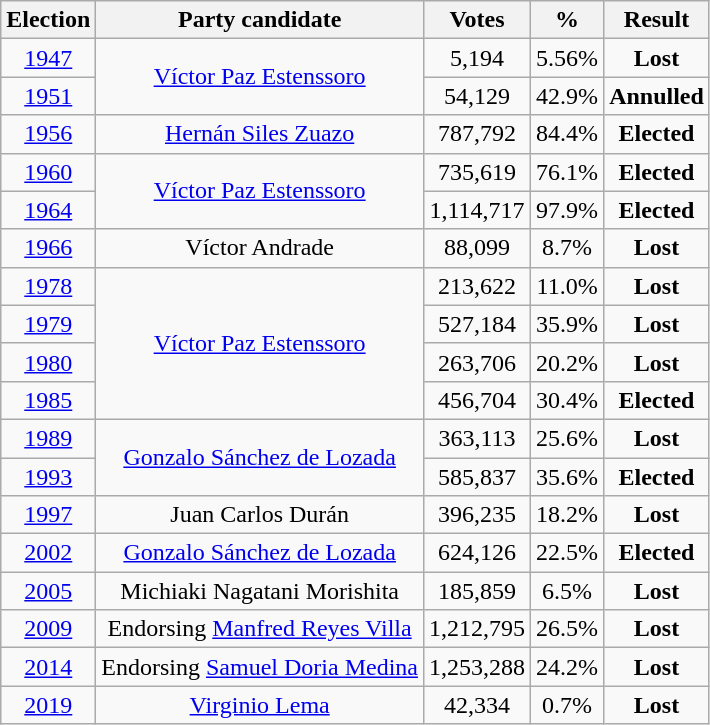<table class=wikitable style=text-align:center>
<tr>
<th><strong>Election</strong></th>
<th>Party candidate</th>
<th><strong>Votes</strong></th>
<th><strong>%</strong></th>
<th>Result</th>
</tr>
<tr>
<td><a href='#'>1947</a></td>
<td rowspan="2"><a href='#'>Víctor Paz Estenssoro</a></td>
<td>5,194</td>
<td>5.56%</td>
<td><strong>Lost</strong> </td>
</tr>
<tr>
<td><a href='#'>1951</a></td>
<td>54,129</td>
<td>42.9%</td>
<td><strong>Annulled</strong> </td>
</tr>
<tr>
<td><a href='#'>1956</a></td>
<td><a href='#'>Hernán Siles Zuazo</a></td>
<td>787,792</td>
<td>84.4%</td>
<td><strong>Elected</strong> </td>
</tr>
<tr>
<td><a href='#'>1960</a></td>
<td rowspan="2"><a href='#'>Víctor Paz Estenssoro</a></td>
<td>735,619</td>
<td>76.1%</td>
<td><strong>Elected</strong> </td>
</tr>
<tr>
<td><a href='#'>1964</a></td>
<td>1,114,717</td>
<td>97.9%</td>
<td><strong>Elected</strong> </td>
</tr>
<tr>
<td><a href='#'>1966</a></td>
<td>Víctor Andrade</td>
<td>88,099</td>
<td>8.7%</td>
<td><strong>Lost</strong> </td>
</tr>
<tr>
<td><a href='#'>1978</a></td>
<td rowspan="4"><a href='#'>Víctor Paz Estenssoro</a></td>
<td>213,622</td>
<td>11.0%</td>
<td><strong>Lost</strong> </td>
</tr>
<tr>
<td><a href='#'>1979</a></td>
<td>527,184</td>
<td>35.9%</td>
<td><strong>Lost</strong> </td>
</tr>
<tr>
<td><a href='#'>1980</a></td>
<td>263,706</td>
<td>20.2%</td>
<td><strong>Lost</strong> </td>
</tr>
<tr>
<td><a href='#'>1985</a></td>
<td>456,704</td>
<td>30.4%</td>
<td><strong>Elected</strong> </td>
</tr>
<tr>
<td><a href='#'>1989</a></td>
<td rowspan="2"><a href='#'>Gonzalo Sánchez de Lozada</a></td>
<td>363,113</td>
<td>25.6%</td>
<td><strong>Lost</strong> </td>
</tr>
<tr>
<td><a href='#'>1993</a></td>
<td>585,837</td>
<td>35.6%</td>
<td><strong>Elected</strong> </td>
</tr>
<tr>
<td><a href='#'>1997</a></td>
<td>Juan Carlos Durán</td>
<td>396,235</td>
<td>18.2%</td>
<td><strong>Lost</strong> </td>
</tr>
<tr>
<td><a href='#'>2002</a></td>
<td><a href='#'>Gonzalo Sánchez de Lozada</a></td>
<td>624,126</td>
<td>22.5%</td>
<td><strong>Elected</strong> </td>
</tr>
<tr>
<td><a href='#'>2005</a></td>
<td>Michiaki Nagatani Morishita</td>
<td>185,859</td>
<td>6.5%</td>
<td><strong>Lost</strong> </td>
</tr>
<tr>
<td><a href='#'>2009</a></td>
<td>Endorsing <a href='#'>Manfred Reyes Villa</a></td>
<td>1,212,795</td>
<td>26.5%</td>
<td><strong>Lost</strong> </td>
</tr>
<tr>
<td><a href='#'>2014</a></td>
<td>Endorsing <a href='#'>Samuel Doria Medina</a></td>
<td>1,253,288</td>
<td>24.2%</td>
<td><strong>Lost</strong> </td>
</tr>
<tr>
<td><a href='#'>2019</a></td>
<td><a href='#'>Virginio Lema</a></td>
<td>42,334</td>
<td>0.7%</td>
<td><strong>Lost</strong> </td>
</tr>
</table>
